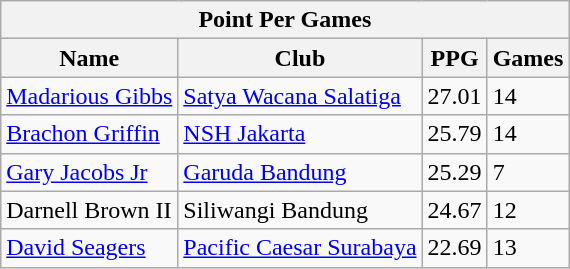<table class="wikitable">
<tr>
<th colspan="4">Point Per Games</th>
</tr>
<tr>
<th>Name</th>
<th>Club</th>
<th>PPG</th>
<th>Games</th>
</tr>
<tr>
<td> <a href='#'>Madarious Gibbs</a></td>
<td><a href='#'>Satya Wacana Salatiga</a></td>
<td>27.01</td>
<td>14</td>
</tr>
<tr>
<td> <a href='#'>Brachon Griffin</a></td>
<td><a href='#'>NSH Jakarta</a></td>
<td>25.79</td>
<td>14</td>
</tr>
<tr>
<td> <a href='#'>Gary Jacobs Jr</a></td>
<td><a href='#'>Garuda Bandung</a></td>
<td>25.29</td>
<td>7</td>
</tr>
<tr>
<td> Darnell Brown II</td>
<td>Siliwangi Bandung</td>
<td>24.67</td>
<td>12</td>
</tr>
<tr>
<td> <a href='#'>David Seagers</a></td>
<td><a href='#'>Pacific Caesar Surabaya</a></td>
<td>22.69</td>
<td>13</td>
</tr>
</table>
